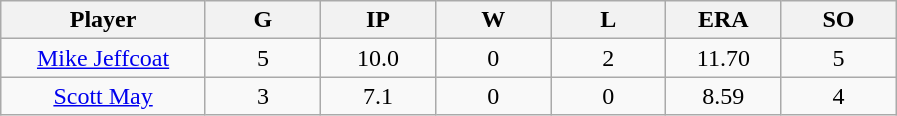<table class="wikitable sortable">
<tr>
<th bgcolor="#DDDDFF" width="16%">Player</th>
<th bgcolor="#DDDDFF" width="9%">G</th>
<th bgcolor="#DDDDFF" width="9%">IP</th>
<th bgcolor="#DDDDFF" width="9%">W</th>
<th bgcolor="#DDDDFF" width="9%">L</th>
<th bgcolor="#DDDDFF" width="9%">ERA</th>
<th bgcolor="#DDDDFF" width="9%">SO</th>
</tr>
<tr align=center>
<td><a href='#'>Mike Jeffcoat</a></td>
<td>5</td>
<td>10.0</td>
<td>0</td>
<td>2</td>
<td>11.70</td>
<td>5</td>
</tr>
<tr align=center>
<td><a href='#'>Scott May</a></td>
<td>3</td>
<td>7.1</td>
<td>0</td>
<td>0</td>
<td>8.59</td>
<td>4</td>
</tr>
</table>
